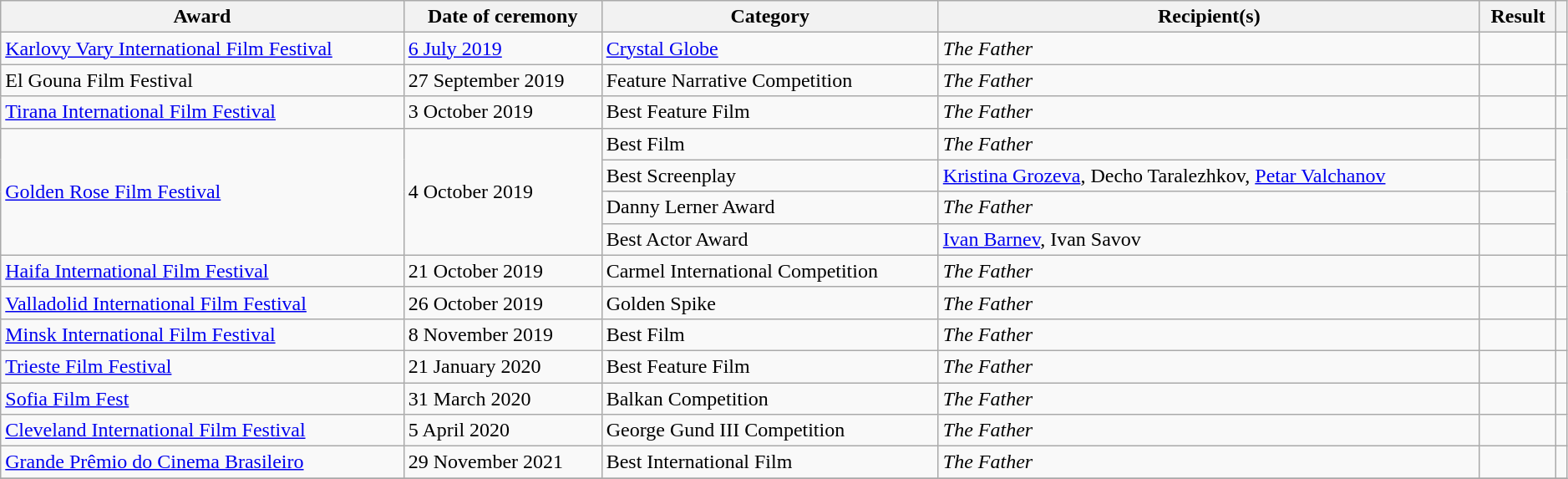<table class="wikitable sortable plainrowheaders" style="width: 99%;">
<tr>
<th scope=col>Award</th>
<th scope=col>Date of ceremony</th>
<th scope=col>Category</th>
<th scope=col>Recipient(s)</th>
<th scope=col>Result</th>
<th scope=col class="unsortable"></th>
</tr>
<tr>
<td><a href='#'>Karlovy Vary International Film Festival</a></td>
<td><a href='#'>6 July 2019</a></td>
<td><a href='#'>Crystal Globe</a></td>
<td><em>The Father</em></td>
<td></td>
<td style="text-align:center;"></td>
</tr>
<tr>
<td>El Gouna Film Festival</td>
<td>27 September 2019</td>
<td>Feature Narrative Competition</td>
<td><em>The Father</em></td>
<td></td>
<td style="text-align:center;"></td>
</tr>
<tr>
<td><a href='#'>Tirana International Film Festival</a></td>
<td>3 October 2019</td>
<td>Best Feature Film</td>
<td><em>The Father</em></td>
<td></td>
<td style="text-align:center;"></td>
</tr>
<tr>
<td rowspan=4><a href='#'>Golden Rose Film Festival</a></td>
<td rowspan=4>4 October 2019</td>
<td>Best Film</td>
<td><em>The Father</em></td>
<td></td>
<td style="text-align:center;" rowspan="4"></td>
</tr>
<tr>
<td>Best Screenplay</td>
<td><a href='#'>Kristina Grozeva</a>, Decho Taralezhkov, <a href='#'>Petar Valchanov</a></td>
<td></td>
</tr>
<tr>
<td>Danny Lerner Award</td>
<td><em>The Father</em></td>
<td></td>
</tr>
<tr>
<td>Best Actor Award</td>
<td><a href='#'>Ivan Barnev</a>, Ivan Savov</td>
<td></td>
</tr>
<tr>
<td><a href='#'>Haifa International Film Festival</a></td>
<td>21 October 2019</td>
<td>Carmel International Competition</td>
<td><em>The Father</em></td>
<td></td>
<td style="text-align:center;"></td>
</tr>
<tr>
<td><a href='#'>Valladolid International Film Festival</a></td>
<td>26 October 2019</td>
<td>Golden Spike</td>
<td><em>The Father</em></td>
<td></td>
<td style="text-align:center;"></td>
</tr>
<tr>
<td><a href='#'>Minsk International Film Festival</a></td>
<td>8 November 2019</td>
<td>Best Film</td>
<td><em>The Father</em></td>
<td></td>
<td style="text-align:center;"></td>
</tr>
<tr>
<td><a href='#'>Trieste Film Festival</a></td>
<td>21 January 2020</td>
<td>Best Feature Film</td>
<td><em>The Father</em></td>
<td></td>
<td style="text-align:center;"></td>
</tr>
<tr>
<td><a href='#'>Sofia Film Fest</a></td>
<td>31 March 2020</td>
<td>Balkan Competition</td>
<td><em>The Father</em></td>
<td></td>
<td style="text-align:center;"></td>
</tr>
<tr>
<td><a href='#'>Cleveland International Film Festival</a></td>
<td>5 April 2020</td>
<td>George Gund III Competition</td>
<td><em>The Father</em></td>
<td></td>
<td style="text-align:center;"></td>
</tr>
<tr>
<td><a href='#'>Grande Prêmio do Cinema Brasileiro</a></td>
<td>29 November 2021</td>
<td>Best International Film</td>
<td><em>The Father</em></td>
<td></td>
<td style="text-align:center;"></td>
</tr>
<tr>
</tr>
</table>
